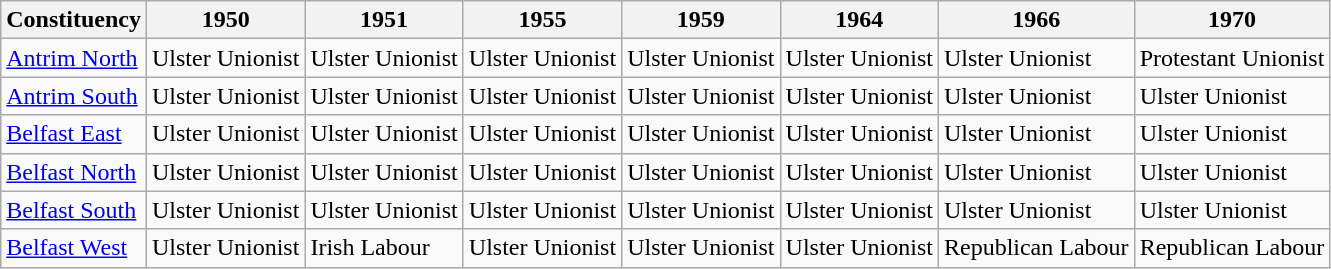<table class="wikitable sortable">
<tr>
<th>Constituency</th>
<th>1950</th>
<th>1951</th>
<th>1955</th>
<th>1959</th>
<th>1964</th>
<th>1966</th>
<th>1970</th>
</tr>
<tr>
<td><a href='#'>Antrim North</a></td>
<td bgcolor=>Ulster Unionist</td>
<td bgcolor=>Ulster Unionist</td>
<td bgcolor=>Ulster Unionist</td>
<td bgcolor=>Ulster Unionist</td>
<td bgcolor=>Ulster Unionist</td>
<td bgcolor=>Ulster Unionist</td>
<td bgcolor=>Protestant Unionist</td>
</tr>
<tr>
<td><a href='#'>Antrim South</a></td>
<td bgcolor=>Ulster Unionist</td>
<td bgcolor=>Ulster Unionist</td>
<td bgcolor=>Ulster Unionist</td>
<td bgcolor=>Ulster Unionist</td>
<td bgcolor=>Ulster Unionist</td>
<td bgcolor=>Ulster Unionist</td>
<td bgcolor=>Ulster Unionist</td>
</tr>
<tr>
<td><a href='#'>Belfast East</a></td>
<td bgcolor=>Ulster Unionist</td>
<td bgcolor=>Ulster Unionist</td>
<td bgcolor=>Ulster Unionist</td>
<td bgcolor=>Ulster Unionist</td>
<td bgcolor=>Ulster Unionist</td>
<td bgcolor=>Ulster Unionist</td>
<td bgcolor=>Ulster Unionist</td>
</tr>
<tr>
<td><a href='#'>Belfast North</a></td>
<td bgcolor=>Ulster Unionist</td>
<td bgcolor=>Ulster Unionist</td>
<td bgcolor=>Ulster Unionist</td>
<td bgcolor=>Ulster Unionist</td>
<td bgcolor=>Ulster Unionist</td>
<td bgcolor=>Ulster Unionist</td>
<td bgcolor=>Ulster Unionist</td>
</tr>
<tr>
<td><a href='#'>Belfast South</a></td>
<td bgcolor=>Ulster Unionist</td>
<td bgcolor=>Ulster Unionist</td>
<td bgcolor=>Ulster Unionist</td>
<td bgcolor=>Ulster Unionist</td>
<td bgcolor=>Ulster Unionist</td>
<td bgcolor=>Ulster Unionist</td>
<td bgcolor=>Ulster Unionist</td>
</tr>
<tr>
<td><a href='#'>Belfast West</a></td>
<td bgcolor=>Ulster Unionist</td>
<td bgcolor=>Irish Labour</td>
<td bgcolor=>Ulster Unionist</td>
<td bgcolor=>Ulster Unionist</td>
<td bgcolor=>Ulster Unionist</td>
<td bgcolor=>Republican Labour</td>
<td bgcolor=>Republican Labour</td>
</tr>
</table>
